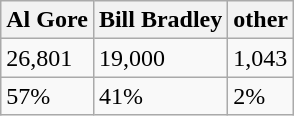<table class="wikitable" border="1">
<tr>
<th><strong>Al Gore</strong></th>
<th>Bill Bradley</th>
<th>other</th>
</tr>
<tr>
<td>26,801</td>
<td>19,000</td>
<td>1,043</td>
</tr>
<tr>
<td>57%</td>
<td>41%</td>
<td>2%</td>
</tr>
</table>
